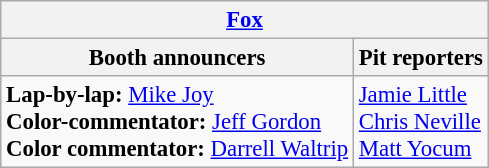<table class="wikitable" style="font-size: 95%;">
<tr>
<th colspan="2"><a href='#'>Fox</a></th>
</tr>
<tr>
<th>Booth announcers</th>
<th>Pit reporters</th>
</tr>
<tr>
<td><strong>Lap-by-lap:</strong> <a href='#'>Mike Joy</a><br><strong>Color-commentator:</strong> <a href='#'>Jeff Gordon</a><br><strong>Color commentator:</strong> <a href='#'>Darrell Waltrip</a></td>
<td><a href='#'>Jamie Little</a><br><a href='#'>Chris Neville</a><br><a href='#'>Matt Yocum</a></td>
</tr>
</table>
